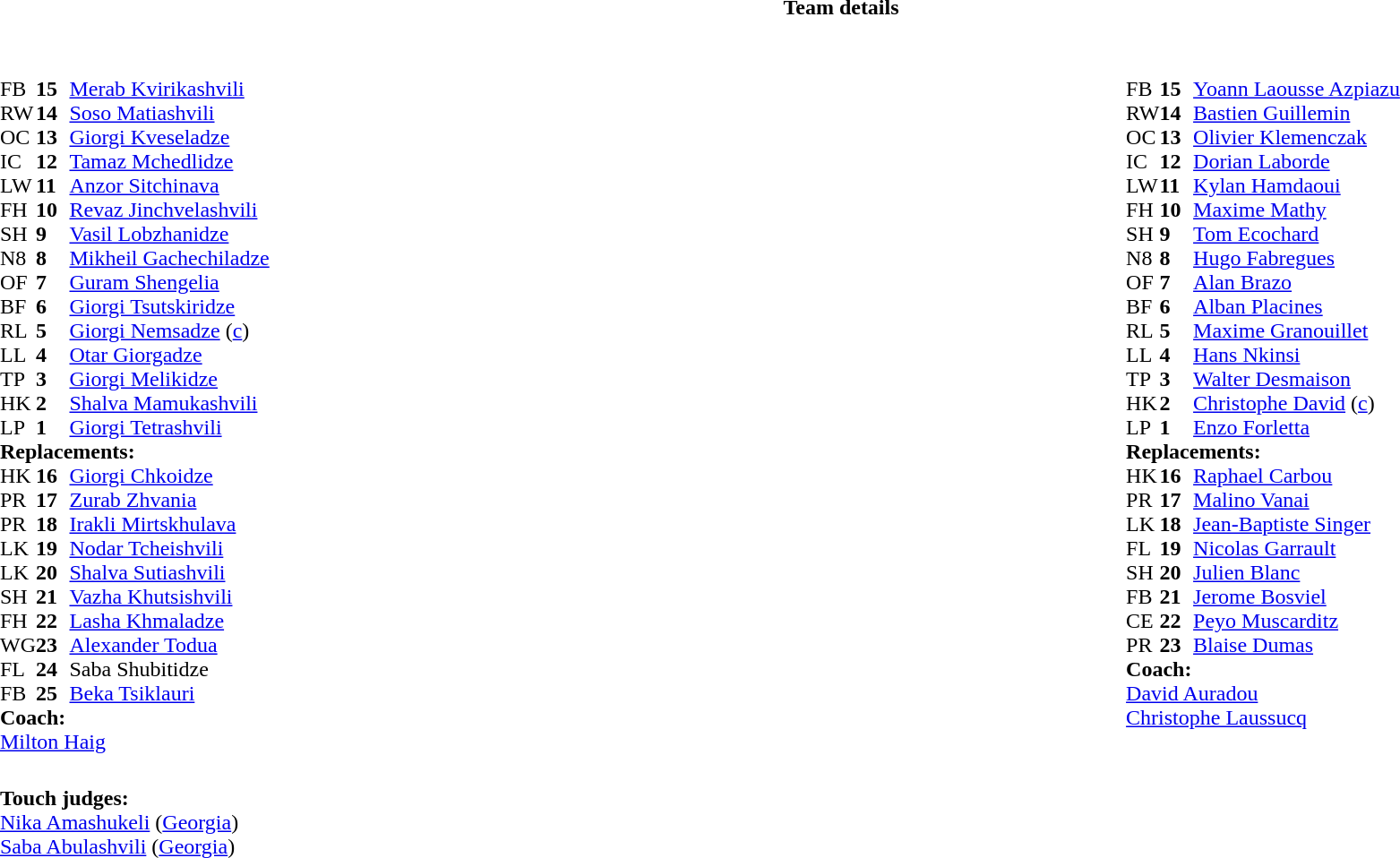<table border="0" width="100%" class="collapsible collapsed">
<tr>
<th>Team details</th>
</tr>
<tr>
<td><br><table style="width:100%;">
<tr>
<td style="vertical-align:top; width:50%"><br><table cellspacing="0" cellpadding="0">
<tr>
<th width="25"></th>
<th width="25"></th>
</tr>
<tr>
<td>FB</td>
<td><strong>15</strong></td>
<td><a href='#'>Merab Kvirikashvili</a></td>
<td></td>
<td></td>
</tr>
<tr>
<td>RW</td>
<td><strong>14</strong></td>
<td><a href='#'>Soso Matiashvili</a></td>
</tr>
<tr>
<td>OC</td>
<td><strong>13</strong></td>
<td><a href='#'>Giorgi Kveseladze</a></td>
</tr>
<tr>
<td>IC</td>
<td><strong>12</strong></td>
<td><a href='#'>Tamaz Mchedlidze</a></td>
</tr>
<tr>
<td>LW</td>
<td><strong>11</strong></td>
<td><a href='#'>Anzor Sitchinava</a></td>
<td></td>
<td></td>
</tr>
<tr>
<td>FH</td>
<td><strong>10</strong></td>
<td><a href='#'>Revaz Jinchvelashvili</a></td>
<td></td>
<td></td>
</tr>
<tr>
<td>SH</td>
<td><strong>9</strong></td>
<td><a href='#'>Vasil Lobzhanidze</a></td>
<td></td>
<td></td>
</tr>
<tr>
<td>N8</td>
<td><strong>8</strong></td>
<td><a href='#'>Mikheil Gachechiladze</a></td>
<td></td>
<td></td>
</tr>
<tr>
<td>OF</td>
<td><strong>7</strong></td>
<td><a href='#'>Guram Shengelia</a></td>
</tr>
<tr>
<td>BF</td>
<td><strong>6</strong></td>
<td><a href='#'>Giorgi Tsutskiridze</a></td>
<td></td>
<td></td>
</tr>
<tr>
<td>RL</td>
<td><strong>5</strong></td>
<td><a href='#'>Giorgi Nemsadze</a> (<a href='#'>c</a>)</td>
<td></td>
<td></td>
</tr>
<tr>
<td>LL</td>
<td><strong>4</strong></td>
<td><a href='#'>Otar Giorgadze</a></td>
</tr>
<tr>
<td>TP</td>
<td><strong>3</strong></td>
<td><a href='#'>Giorgi Melikidze</a></td>
<td></td>
<td></td>
</tr>
<tr>
<td>HK</td>
<td><strong>2</strong></td>
<td><a href='#'>Shalva Mamukashvili</a></td>
<td></td>
<td></td>
</tr>
<tr>
<td>LP</td>
<td><strong>1</strong></td>
<td><a href='#'>Giorgi Tetrashvili</a></td>
<td></td>
<td></td>
</tr>
<tr>
<td colspan="3"><strong>Replacements:</strong></td>
</tr>
<tr>
<td>HK</td>
<td><strong>16</strong></td>
<td><a href='#'>Giorgi Chkoidze</a></td>
<td></td>
<td></td>
</tr>
<tr>
<td>PR</td>
<td><strong>17</strong></td>
<td><a href='#'>Zurab Zhvania</a></td>
<td></td>
<td></td>
</tr>
<tr>
<td>PR</td>
<td><strong>18</strong></td>
<td><a href='#'>Irakli Mirtskhulava</a></td>
<td></td>
<td></td>
</tr>
<tr>
<td>LK</td>
<td><strong>19</strong></td>
<td><a href='#'>Nodar Tcheishvili</a></td>
<td></td>
<td></td>
</tr>
<tr>
<td>LK</td>
<td><strong>20</strong></td>
<td><a href='#'>Shalva Sutiashvili</a></td>
<td></td>
<td></td>
</tr>
<tr>
<td>SH</td>
<td><strong>21</strong></td>
<td><a href='#'>Vazha Khutsishvili</a></td>
<td></td>
<td></td>
</tr>
<tr>
<td>FH</td>
<td><strong>22</strong></td>
<td><a href='#'>Lasha Khmaladze</a></td>
<td></td>
<td></td>
</tr>
<tr>
<td>WG</td>
<td><strong>23</strong></td>
<td><a href='#'>Alexander Todua</a></td>
<td></td>
<td></td>
</tr>
<tr>
<td>FL</td>
<td><strong>24</strong></td>
<td>Saba Shubitidze</td>
<td></td>
<td></td>
</tr>
<tr>
<td>FB</td>
<td><strong>25</strong></td>
<td><a href='#'>Beka Tsiklauri</a></td>
<td></td>
<td></td>
</tr>
<tr>
<td colspan="3"><strong>Coach:</strong></td>
</tr>
<tr>
<td colspan="4"> <a href='#'>Milton Haig</a></td>
</tr>
</table>
</td>
<td style="vertical-align:top; width:50%"><br><table cellspacing="0" cellpadding="0" style="margin:auto">
<tr>
<th width="25"></th>
<th width="25"></th>
</tr>
<tr>
<td>FB</td>
<td><strong>15</strong></td>
<td> <a href='#'>Yoann Laousse Azpiazu</a></td>
<td></td>
<td></td>
<td></td>
</tr>
<tr>
<td>RW</td>
<td><strong>14</strong></td>
<td> <a href='#'>Bastien Guillemin</a></td>
</tr>
<tr>
<td>OC</td>
<td><strong>13</strong></td>
<td> <a href='#'>Olivier Klemenczak</a></td>
<td></td>
<td></td>
<td></td>
</tr>
<tr>
<td>IC</td>
<td><strong>12</strong></td>
<td> <a href='#'>Dorian Laborde</a></td>
<td></td>
<td></td>
<td></td>
</tr>
<tr>
<td>LW</td>
<td><strong>11</strong></td>
<td> <a href='#'>Kylan Hamdaoui</a></td>
</tr>
<tr>
<td>FH</td>
<td><strong>10</strong></td>
<td> <a href='#'>Maxime Mathy</a></td>
<td></td>
<td></td>
<td></td>
</tr>
<tr>
<td>SH</td>
<td><strong>9</strong></td>
<td> <a href='#'>Tom Ecochard</a></td>
<td></td>
<td></td>
</tr>
<tr>
<td>N8</td>
<td><strong>8</strong></td>
<td> <a href='#'>Hugo Fabregues</a></td>
<td></td>
<td></td>
<td></td>
</tr>
<tr>
<td>OF</td>
<td><strong>7</strong></td>
<td> <a href='#'>Alan Brazo</a></td>
</tr>
<tr>
<td>BF</td>
<td><strong>6</strong></td>
<td> <a href='#'>Alban Placines</a></td>
<td></td>
<td></td>
<td></td>
</tr>
<tr>
<td>RL</td>
<td><strong>5</strong></td>
<td> <a href='#'>Maxime Granouillet</a></td>
<td></td>
<td></td>
<td></td>
</tr>
<tr>
<td>LL</td>
<td><strong>4</strong></td>
<td> <a href='#'>Hans Nkinsi</a></td>
<td></td>
<td></td>
<td></td>
</tr>
<tr>
<td>TP</td>
<td><strong>3</strong></td>
<td> <a href='#'>Walter Desmaison</a></td>
<td></td>
<td></td>
</tr>
<tr>
<td>HK</td>
<td><strong>2</strong></td>
<td> <a href='#'>Christophe David</a> (<a href='#'>c</a>)</td>
<td></td>
<td></td>
</tr>
<tr>
<td>LP</td>
<td><strong>1</strong></td>
<td> <a href='#'>Enzo Forletta</a></td>
<td></td>
<td></td>
</tr>
<tr>
<td colspan="3"><strong>Replacements:</strong></td>
</tr>
<tr>
<td>HK</td>
<td><strong>16</strong></td>
<td> <a href='#'>Raphael Carbou</a></td>
<td></td>
<td></td>
</tr>
<tr>
<td>PR</td>
<td><strong>17</strong></td>
<td> <a href='#'>Malino Vanai</a></td>
<td></td>
<td></td>
</tr>
<tr>
<td>LK</td>
<td><strong>18</strong></td>
<td> <a href='#'>Jean-Baptiste Singer</a></td>
<td></td>
<td></td>
</tr>
<tr>
<td>FL</td>
<td><strong>19</strong></td>
<td> <a href='#'>Nicolas Garrault</a></td>
<td></td>
<td></td>
</tr>
<tr>
<td>SH</td>
<td><strong>20</strong></td>
<td> <a href='#'>Julien Blanc</a></td>
<td></td>
<td></td>
</tr>
<tr>
<td>FB</td>
<td><strong>21</strong></td>
<td> <a href='#'>Jerome Bosviel</a></td>
<td></td>
<td></td>
</tr>
<tr>
<td>CE</td>
<td><strong>22</strong></td>
<td> <a href='#'>Peyo Muscarditz</a></td>
<td></td>
<td></td>
</tr>
<tr>
<td>PR</td>
<td><strong>23</strong></td>
<td> <a href='#'>Blaise Dumas</a></td>
<td></td>
<td></td>
</tr>
<tr>
<td colspan="3"><strong>Coach:</strong></td>
</tr>
<tr>
<td colspan="4"> <a href='#'>David Auradou</a><br> <a href='#'>Christophe Laussucq</a></td>
</tr>
</table>
</td>
</tr>
</table>
<table style="width:100%">
<tr>
<td><br><strong>Touch judges:</strong>
<br><a href='#'>Nika Amashukeli</a> (<a href='#'>Georgia</a>)
<br><a href='#'>Saba Abulashvili</a> (<a href='#'>Georgia</a>)</td>
</tr>
</table>
</td>
</tr>
</table>
